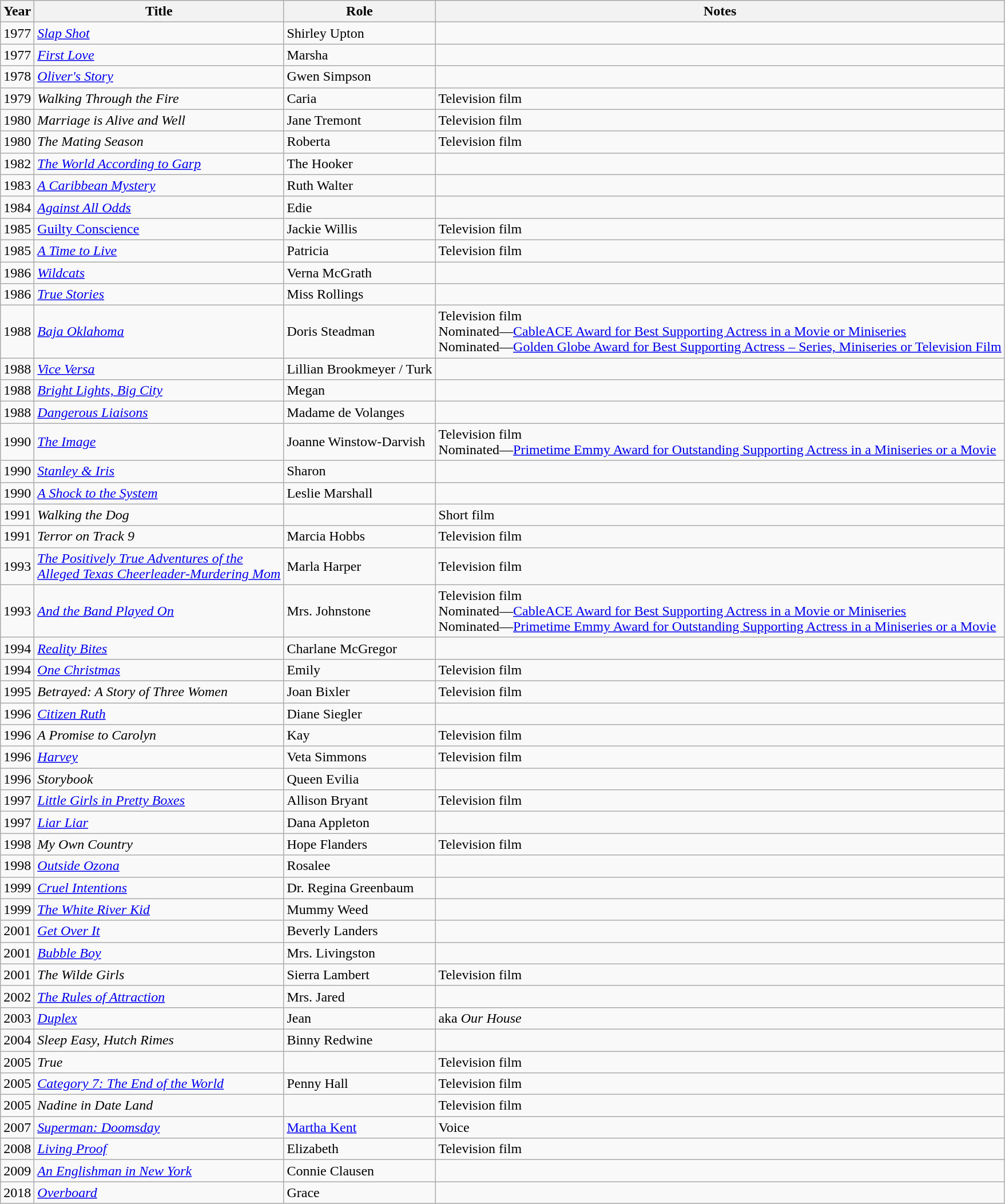<table class="wikitable sortable">
<tr>
<th>Year</th>
<th>Title</th>
<th>Role</th>
<th>Notes</th>
</tr>
<tr>
<td>1977</td>
<td><em><a href='#'>Slap Shot</a></em></td>
<td>Shirley Upton</td>
<td></td>
</tr>
<tr>
<td>1977</td>
<td><em><a href='#'>First Love</a></em></td>
<td>Marsha</td>
<td></td>
</tr>
<tr>
<td>1978</td>
<td><em><a href='#'>Oliver's Story</a></em></td>
<td>Gwen Simpson</td>
<td></td>
</tr>
<tr>
<td>1979</td>
<td><em>Walking Through the Fire</em></td>
<td>Caria</td>
<td>Television film</td>
</tr>
<tr>
<td>1980</td>
<td><em>Marriage is Alive and Well</em></td>
<td>Jane Tremont</td>
<td>Television film</td>
</tr>
<tr>
<td>1980</td>
<td><em>The Mating Season</em></td>
<td>Roberta</td>
<td>Television film</td>
</tr>
<tr>
<td>1982</td>
<td><em><a href='#'>The World According to Garp</a></em></td>
<td>The Hooker</td>
<td></td>
</tr>
<tr>
<td>1983</td>
<td><em><a href='#'>A Caribbean Mystery</a></em></td>
<td>Ruth Walter</td>
<td></td>
</tr>
<tr>
<td>1984</td>
<td><em><a href='#'>Against All Odds</a></em></td>
<td>Edie</td>
<td></td>
</tr>
<tr>
<td>1985</td>
<td><em><a href='#'></em>Guilty Conscience<em></a></em></td>
<td>Jackie Willis</td>
<td>Television film</td>
</tr>
<tr>
<td>1985</td>
<td><em><a href='#'>A Time to Live</a></em></td>
<td>Patricia</td>
<td>Television film</td>
</tr>
<tr>
<td>1986</td>
<td><em><a href='#'>Wildcats</a></em></td>
<td>Verna McGrath</td>
<td></td>
</tr>
<tr>
<td>1986</td>
<td><em><a href='#'>True Stories</a></em></td>
<td>Miss Rollings</td>
<td></td>
</tr>
<tr>
<td>1988</td>
<td><em><a href='#'>Baja Oklahoma</a></em></td>
<td>Doris Steadman</td>
<td>Television film<br>Nominated—<a href='#'>CableACE Award for Best Supporting Actress in a Movie or Miniseries</a><br>Nominated—<a href='#'>Golden Globe Award for Best Supporting Actress – Series, Miniseries or Television Film</a></td>
</tr>
<tr>
<td>1988</td>
<td><em><a href='#'>Vice Versa</a></em></td>
<td>Lillian Brookmeyer / Turk</td>
<td></td>
</tr>
<tr>
<td>1988</td>
<td><em><a href='#'>Bright Lights, Big City</a></em></td>
<td>Megan</td>
<td></td>
</tr>
<tr>
<td>1988</td>
<td><em><a href='#'>Dangerous Liaisons</a></em></td>
<td>Madame de Volanges</td>
<td></td>
</tr>
<tr>
<td>1990</td>
<td><em><a href='#'>The Image</a></em></td>
<td>Joanne Winstow-Darvish</td>
<td>Television film<br>Nominated—<a href='#'>Primetime Emmy Award for Outstanding Supporting Actress in a Miniseries or a Movie</a></td>
</tr>
<tr>
<td>1990</td>
<td><em><a href='#'>Stanley & Iris</a></em></td>
<td>Sharon</td>
<td></td>
</tr>
<tr>
<td>1990</td>
<td><em><a href='#'>A Shock to the System</a></em></td>
<td>Leslie Marshall</td>
<td></td>
</tr>
<tr>
<td>1991</td>
<td><em>Walking the Dog</em></td>
<td></td>
<td>Short film</td>
</tr>
<tr>
<td>1991</td>
<td><em>Terror on Track 9</em></td>
<td>Marcia Hobbs</td>
<td>Television film</td>
</tr>
<tr>
<td>1993</td>
<td><em><a href='#'>The Positively True Adventures of the<br> Alleged Texas Cheerleader-Murdering Mom</a></em></td>
<td>Marla Harper</td>
<td>Television film</td>
</tr>
<tr>
<td>1993</td>
<td><em><a href='#'>And the Band Played On</a></em></td>
<td>Mrs. Johnstone</td>
<td>Television film<br>Nominated—<a href='#'>CableACE Award for Best Supporting Actress in a Movie or Miniseries</a><br>Nominated—<a href='#'>Primetime Emmy Award for Outstanding Supporting Actress in a Miniseries or a Movie</a></td>
</tr>
<tr>
<td>1994</td>
<td><em><a href='#'>Reality Bites</a></em></td>
<td>Charlane McGregor</td>
<td></td>
</tr>
<tr>
<td>1994</td>
<td><em><a href='#'>One Christmas</a></em></td>
<td>Emily</td>
<td>Television film</td>
</tr>
<tr>
<td>1995</td>
<td><em>Betrayed: A Story of Three Women</em></td>
<td>Joan Bixler</td>
<td>Television film</td>
</tr>
<tr>
<td>1996</td>
<td><em><a href='#'>Citizen Ruth</a></em></td>
<td>Diane Siegler</td>
<td></td>
</tr>
<tr>
<td>1996</td>
<td><em>A Promise to Carolyn</em></td>
<td>Kay</td>
<td>Television film</td>
</tr>
<tr>
<td>1996</td>
<td><em><a href='#'>Harvey</a></em></td>
<td>Veta Simmons</td>
<td>Television film</td>
</tr>
<tr>
<td>1996</td>
<td><em>Storybook</em></td>
<td>Queen Evilia</td>
<td></td>
</tr>
<tr>
<td>1997</td>
<td><em><a href='#'>Little Girls in Pretty Boxes</a></em></td>
<td>Allison Bryant</td>
<td>Television film</td>
</tr>
<tr>
<td>1997</td>
<td><em><a href='#'>Liar Liar</a></em></td>
<td>Dana Appleton</td>
<td></td>
</tr>
<tr>
<td>1998</td>
<td><em>My Own Country</em></td>
<td>Hope Flanders</td>
<td>Television film</td>
</tr>
<tr>
<td>1998</td>
<td><em><a href='#'>Outside Ozona</a></em></td>
<td>Rosalee</td>
<td></td>
</tr>
<tr>
<td>1999</td>
<td><em><a href='#'>Cruel Intentions</a></em></td>
<td>Dr. Regina Greenbaum</td>
<td></td>
</tr>
<tr>
<td>1999</td>
<td><em><a href='#'>The White River Kid</a></em></td>
<td>Mummy Weed</td>
<td></td>
</tr>
<tr>
<td>2001</td>
<td><em><a href='#'>Get Over It</a></em></td>
<td>Beverly Landers</td>
<td></td>
</tr>
<tr>
<td>2001</td>
<td><em><a href='#'>Bubble Boy</a></em></td>
<td>Mrs. Livingston</td>
<td></td>
</tr>
<tr>
<td>2001</td>
<td><em>The Wilde Girls</em></td>
<td>Sierra Lambert</td>
<td>Television film</td>
</tr>
<tr>
<td>2002</td>
<td><em><a href='#'>The Rules of Attraction</a></em></td>
<td>Mrs. Jared</td>
<td></td>
</tr>
<tr>
<td>2003</td>
<td><em><a href='#'>Duplex</a></em></td>
<td>Jean</td>
<td>aka <em>Our House</em></td>
</tr>
<tr>
<td>2004</td>
<td><em>Sleep Easy, Hutch Rimes</em></td>
<td>Binny Redwine</td>
<td></td>
</tr>
<tr>
<td>2005</td>
<td><em>True</em></td>
<td></td>
<td>Television film</td>
</tr>
<tr>
<td>2005</td>
<td><em><a href='#'>Category 7: The End of the World</a></em></td>
<td>Penny Hall</td>
<td>Television film</td>
</tr>
<tr>
<td>2005</td>
<td><em>Nadine in Date Land</em></td>
<td></td>
<td>Television film</td>
</tr>
<tr>
<td>2007</td>
<td><em><a href='#'>Superman: Doomsday</a></em></td>
<td><a href='#'>Martha Kent</a></td>
<td>Voice</td>
</tr>
<tr>
<td>2008</td>
<td><em><a href='#'>Living Proof</a></em></td>
<td>Elizabeth</td>
<td>Television film</td>
</tr>
<tr>
<td>2009</td>
<td><em><a href='#'>An Englishman in New York</a></em></td>
<td>Connie Clausen</td>
<td></td>
</tr>
<tr>
<td>2018</td>
<td><em><a href='#'>Overboard</a></em></td>
<td>Grace</td>
<td></td>
</tr>
</table>
